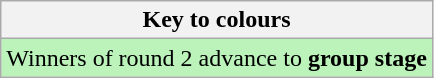<table class="wikitable">
<tr>
<th>Key to colours</th>
</tr>
<tr bgcolor=#BBF3BB>
<td>Winners of round 2 advance to <strong>group stage</strong></td>
</tr>
</table>
